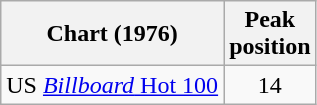<table class="wikitable sortable">
<tr>
<th>Chart (1976)</th>
<th>Peak<br>position</th>
</tr>
<tr>
<td>US <a href='#'><em>Billboard</em> Hot 100</a></td>
<td align="center">14</td>
</tr>
</table>
